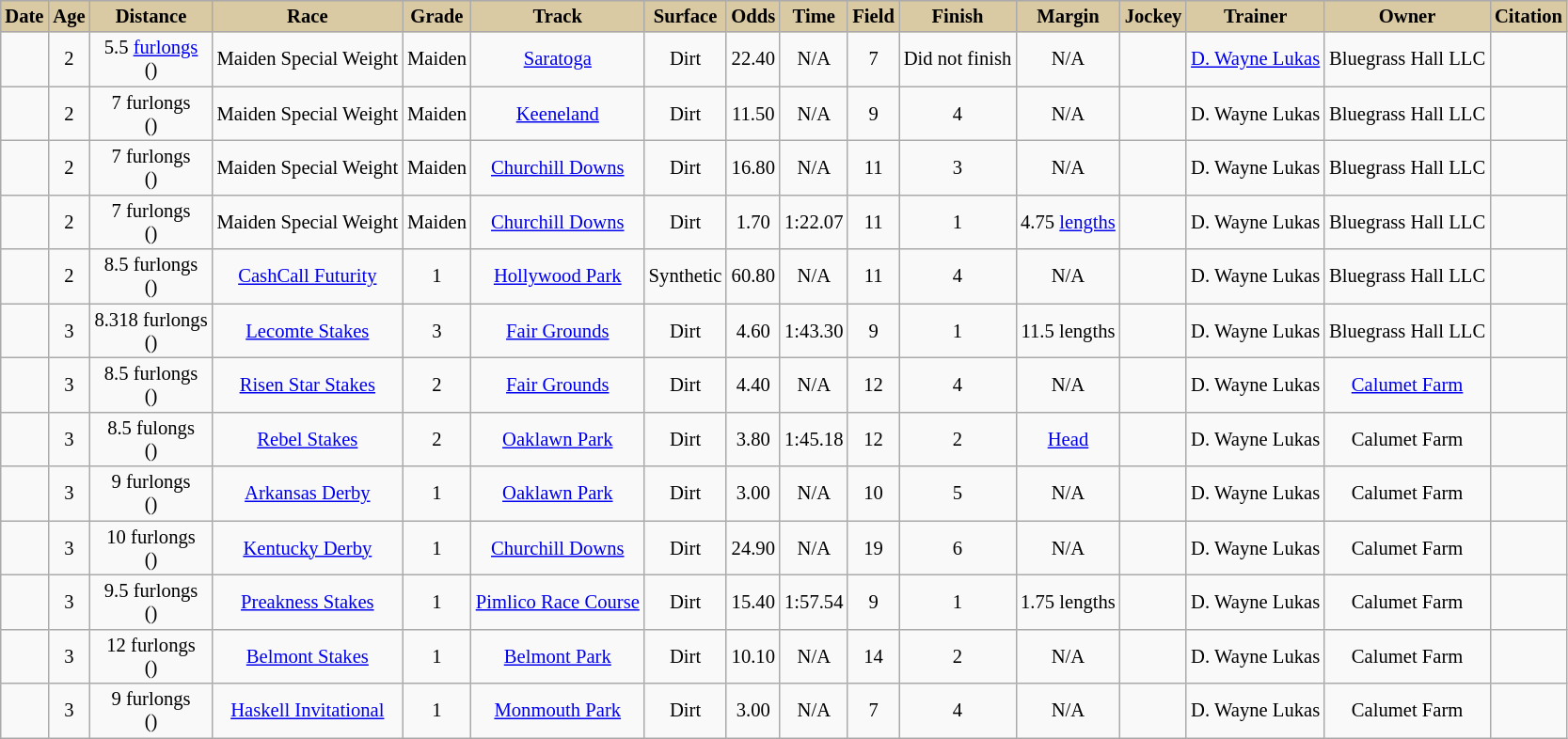<table class = "wikitable sortable" | border="1" cellpadding="1" style=" text-align:center; margin-left:1em; float:left ;border-collapse: collapse; font-size:86%">
<tr>
<th scope="col" style="background:#dacaa4; text-align:center;">Date</th>
<th scope="col" class="unsortable" style="background:#dacaa4; text-align:center;">Age</th>
<th scope="col" style="background:#dacaa4; text-align:center;">Distance</th>
<th scope="col" style="background:#dacaa4; text-align:center;">Race</th>
<th scope="col" style="background:#dacaa4; text-align:center;">Grade</th>
<th scope="col" style="background:#dacaa4; text-align:center;">Track</th>
<th scope="col" class="unsortable" style="background:#dacaa4; text-align:center;">Surface</th>
<th scope="col" style="background:#dacaa4; text-align:center;">Odds</th>
<th scope="col" style="background:#dacaa4; text-align:center;">Time</th>
<th scope="col" style="background:#dacaa4; text-align:center;">Field</th>
<th scope="col" style="background:#dacaa4; text-align:center;">Finish</th>
<th scope="col" style="background:#dacaa4; text-align:center;">Margin</th>
<th scope="col" style="background:#dacaa4; text-align:center;">Jockey</th>
<th scope="col" class="unsortable" style="background:#dacaa4; text-align:center;">Trainer</th>
<th scope="col" style="background:#dacaa4; text-align:center;">Owner</th>
<th scope="col" class="unsortable" style="background:#dacaa4; text-align:center;">Citation</th>
</tr>
<tr>
<td scope="row"></td>
<td>2</td>
<td>5.5 <a href='#'>furlongs</a><br>()</td>
<td>Maiden Special Weight</td>
<td>Maiden</td>
<td><a href='#'>Saratoga</a></td>
<td>Dirt</td>
<td>22.40</td>
<td>N/A</td>
<td>7</td>
<td>Did not finish</td>
<td>N/A</td>
<td></td>
<td><a href='#'>D. Wayne Lukas</a></td>
<td>Bluegrass Hall LLC</td>
<td></td>
</tr>
<tr>
<td scope="row"></td>
<td>2</td>
<td>7 furlongs<br>()</td>
<td>Maiden Special Weight</td>
<td>Maiden</td>
<td><a href='#'>Keeneland</a></td>
<td>Dirt</td>
<td>11.50</td>
<td>N/A</td>
<td>9</td>
<td>4</td>
<td>N/A</td>
<td></td>
<td>D. Wayne Lukas</td>
<td>Bluegrass Hall LLC</td>
<td></td>
</tr>
<tr>
<td scope="row"></td>
<td>2</td>
<td>7 furlongs<br>()</td>
<td>Maiden Special Weight</td>
<td>Maiden</td>
<td><a href='#'>Churchill Downs</a></td>
<td>Dirt</td>
<td>16.80</td>
<td>N/A</td>
<td>11</td>
<td>3</td>
<td>N/A</td>
<td></td>
<td>D. Wayne Lukas</td>
<td>Bluegrass Hall LLC</td>
<td></td>
</tr>
<tr>
<td scope="row"></td>
<td>2</td>
<td>7 furlongs<br>()</td>
<td>Maiden Special Weight</td>
<td>Maiden</td>
<td><a href='#'>Churchill Downs</a></td>
<td>Dirt</td>
<td>1.70</td>
<td>1:22.07</td>
<td>11</td>
<td>1</td>
<td>4.75 <a href='#'>lengths</a></td>
<td></td>
<td>D. Wayne Lukas</td>
<td>Bluegrass Hall LLC</td>
<td></td>
</tr>
<tr>
<td scope="row"></td>
<td>2</td>
<td>8.5 furlongs<br>()</td>
<td><a href='#'>CashCall Futurity</a></td>
<td>1</td>
<td><a href='#'>Hollywood Park</a></td>
<td>Synthetic</td>
<td>60.80</td>
<td>N/A</td>
<td>11</td>
<td>4</td>
<td>N/A</td>
<td></td>
<td>D. Wayne Lukas</td>
<td>Bluegrass Hall LLC</td>
<td></td>
</tr>
<tr>
<td scope="row"></td>
<td>3</td>
<td>8.318 furlongs<br>()</td>
<td><a href='#'>Lecomte Stakes</a></td>
<td>3</td>
<td><a href='#'>Fair Grounds</a></td>
<td>Dirt</td>
<td>4.60</td>
<td>1:43.30</td>
<td>9</td>
<td>1</td>
<td>11.5 lengths</td>
<td></td>
<td>D. Wayne Lukas</td>
<td>Bluegrass Hall LLC</td>
<td></td>
</tr>
<tr>
<td scope="row"></td>
<td>3</td>
<td>8.5 furlongs<br>()</td>
<td><a href='#'>Risen Star Stakes</a></td>
<td>2</td>
<td><a href='#'>Fair Grounds</a></td>
<td>Dirt</td>
<td>4.40</td>
<td>N/A</td>
<td>12</td>
<td>4</td>
<td>N/A</td>
<td></td>
<td>D. Wayne Lukas</td>
<td><a href='#'>Calumet Farm</a></td>
<td></td>
</tr>
<tr>
<td scope="row"></td>
<td>3</td>
<td>8.5 fulongs<br>()</td>
<td><a href='#'>Rebel Stakes</a></td>
<td>2</td>
<td><a href='#'>Oaklawn Park</a></td>
<td>Dirt</td>
<td>3.80</td>
<td>1:45.18</td>
<td>12</td>
<td>2</td>
<td><a href='#'>Head</a></td>
<td></td>
<td>D. Wayne Lukas</td>
<td>Calumet Farm</td>
<td></td>
</tr>
<tr>
<td scope="row"></td>
<td>3</td>
<td>9 furlongs<br>()</td>
<td><a href='#'>Arkansas Derby</a></td>
<td>1</td>
<td><a href='#'>Oaklawn Park</a></td>
<td>Dirt</td>
<td>3.00</td>
<td>N/A</td>
<td>10</td>
<td>5</td>
<td>N/A</td>
<td></td>
<td>D. Wayne Lukas</td>
<td>Calumet Farm</td>
<td></td>
</tr>
<tr>
<td scope="row"></td>
<td>3</td>
<td>10 furlongs<br>()</td>
<td><a href='#'>Kentucky Derby</a></td>
<td>1</td>
<td><a href='#'>Churchill Downs</a></td>
<td>Dirt</td>
<td>24.90</td>
<td>N/A</td>
<td>19</td>
<td>6</td>
<td>N/A</td>
<td></td>
<td>D. Wayne Lukas</td>
<td>Calumet Farm</td>
<td></td>
</tr>
<tr>
<td scope="row"></td>
<td>3</td>
<td>9.5 furlongs<br>()</td>
<td><a href='#'>Preakness Stakes</a></td>
<td>1</td>
<td><a href='#'>Pimlico Race Course</a></td>
<td>Dirt</td>
<td>15.40</td>
<td>1:57.54</td>
<td>9</td>
<td>1</td>
<td>1.75 lengths</td>
<td></td>
<td>D. Wayne Lukas</td>
<td>Calumet Farm</td>
<td></td>
</tr>
<tr>
<td scope="row"></td>
<td>3</td>
<td>12 furlongs<br>()</td>
<td><a href='#'>Belmont Stakes</a></td>
<td>1</td>
<td><a href='#'>Belmont Park</a></td>
<td>Dirt</td>
<td>10.10</td>
<td>N/A</td>
<td>14</td>
<td>2</td>
<td>N/A</td>
<td></td>
<td>D. Wayne Lukas</td>
<td>Calumet Farm</td>
<td></td>
</tr>
<tr>
<td scope="row"></td>
<td>3</td>
<td>9 furlongs<br>()</td>
<td><a href='#'>Haskell Invitational</a></td>
<td>1</td>
<td><a href='#'>Monmouth Park</a></td>
<td>Dirt</td>
<td>3.00</td>
<td>N/A</td>
<td>7</td>
<td>4</td>
<td>N/A</td>
<td></td>
<td>D. Wayne Lukas</td>
<td>Calumet Farm</td>
<td></td>
</tr>
</table>
